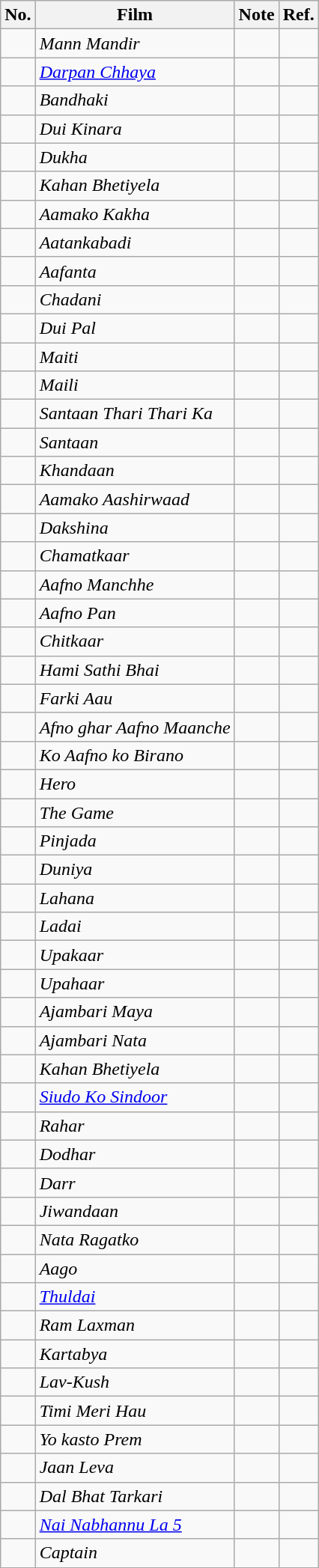<table class="wikitable">
<tr>
<th>No.</th>
<th>Film</th>
<th>Note</th>
<th>Ref.</th>
</tr>
<tr>
<td></td>
<td><em>Mann Mandir  </em></td>
<td></td>
<td></td>
</tr>
<tr>
<td></td>
<td><em><a href='#'>Darpan Chhaya</a></em></td>
<td></td>
<td></td>
</tr>
<tr>
<td></td>
<td><em>Bandhaki  </em></td>
<td></td>
<td></td>
</tr>
<tr>
<td></td>
<td><em>Dui Kinara  </em></td>
<td></td>
<td></td>
</tr>
<tr>
<td></td>
<td><em>Dukha  </em></td>
<td></td>
<td></td>
</tr>
<tr>
<td></td>
<td><em>Kahan Bhetiyela</em></td>
<td></td>
<td></td>
</tr>
<tr>
<td></td>
<td><em>Aamako Kakha</em></td>
<td></td>
<td></td>
</tr>
<tr>
<td></td>
<td><em>Aatankabadi</em></td>
<td></td>
<td></td>
</tr>
<tr>
<td></td>
<td><em>Aafanta</em></td>
<td></td>
<td></td>
</tr>
<tr>
<td></td>
<td><em>Chadani</em></td>
<td></td>
<td></td>
</tr>
<tr>
<td></td>
<td><em>Dui Pal</em></td>
<td></td>
<td></td>
</tr>
<tr>
<td></td>
<td><em>Maiti</em></td>
<td></td>
<td></td>
</tr>
<tr>
<td></td>
<td><em>Maili</em></td>
<td></td>
<td></td>
</tr>
<tr>
<td></td>
<td><em>Santaan Thari Thari Ka</em></td>
<td></td>
<td></td>
</tr>
<tr>
<td></td>
<td><em>Santaan  </em></td>
<td></td>
<td></td>
</tr>
<tr>
<td></td>
<td><em>Khandaan</em></td>
<td></td>
<td></td>
</tr>
<tr>
<td></td>
<td><em>Aamako Aashirwaad</em></td>
<td></td>
<td></td>
</tr>
<tr>
<td></td>
<td><em>Dakshina  </em></td>
<td></td>
<td></td>
</tr>
<tr>
<td></td>
<td><em>Chamatkaar</em></td>
<td></td>
<td></td>
</tr>
<tr>
<td></td>
<td><em>Aafno Manchhe</em></td>
<td></td>
<td></td>
</tr>
<tr>
<td></td>
<td><em>Aafno Pan</em></td>
<td></td>
<td></td>
</tr>
<tr>
<td></td>
<td><em>Chitkaar</em></td>
<td></td>
<td></td>
</tr>
<tr>
<td></td>
<td><em>Hami Sathi Bhai  </em></td>
<td></td>
<td></td>
</tr>
<tr>
<td></td>
<td><em>Farki Aau  </em></td>
<td></td>
<td></td>
</tr>
<tr>
<td></td>
<td><em>Afno ghar Aafno Maanche</em></td>
<td></td>
<td></td>
</tr>
<tr>
<td></td>
<td><em>Ko Aafno ko Birano  </em></td>
<td></td>
<td></td>
</tr>
<tr>
<td></td>
<td><em>Hero  </em></td>
<td></td>
<td></td>
</tr>
<tr>
<td></td>
<td><em>The Game  </em></td>
<td></td>
<td></td>
</tr>
<tr>
<td></td>
<td><em>Pinjada</em></td>
<td></td>
<td></td>
</tr>
<tr>
<td></td>
<td><em>Duniya</em></td>
<td></td>
<td></td>
</tr>
<tr>
<td></td>
<td><em>Lahana</em></td>
<td></td>
<td></td>
</tr>
<tr>
<td></td>
<td><em>Ladai  </em></td>
<td></td>
<td></td>
</tr>
<tr>
<td></td>
<td><em>Upakaar  </em></td>
<td></td>
<td></td>
</tr>
<tr>
<td></td>
<td><em>Upahaar  </em></td>
<td></td>
<td></td>
</tr>
<tr>
<td></td>
<td><em>Ajambari Maya  </em></td>
<td></td>
<td></td>
</tr>
<tr>
<td></td>
<td><em>Ajambari Nata</em></td>
<td></td>
<td></td>
</tr>
<tr>
<td></td>
<td><em>Kahan Bhetiyela</em></td>
<td></td>
<td></td>
</tr>
<tr>
<td></td>
<td><em><a href='#'>Siudo Ko Sindoor</a></em></td>
<td></td>
<td></td>
</tr>
<tr>
<td></td>
<td><em>Rahar</em></td>
<td></td>
<td></td>
</tr>
<tr>
<td></td>
<td><em>Dodhar</em></td>
<td></td>
<td></td>
</tr>
<tr>
<td></td>
<td><em>Darr  </em></td>
<td></td>
<td></td>
</tr>
<tr>
<td></td>
<td><em>Jiwandaan</em></td>
<td></td>
<td></td>
</tr>
<tr>
<td></td>
<td><em>Nata Ragatko  </em></td>
<td></td>
<td></td>
</tr>
<tr>
<td></td>
<td><em>Aago  </em></td>
<td></td>
<td></td>
</tr>
<tr>
<td></td>
<td><em><a href='#'>Thuldai</a></em></td>
<td></td>
<td></td>
</tr>
<tr>
<td></td>
<td><em>Ram Laxman</em></td>
<td></td>
<td></td>
</tr>
<tr>
<td></td>
<td><em>Kartabya  </em></td>
<td></td>
<td></td>
</tr>
<tr>
<td></td>
<td><em>Lav-Kush  </em></td>
<td></td>
<td></td>
</tr>
<tr>
<td></td>
<td><em>Timi Meri Hau</em></td>
<td></td>
<td></td>
</tr>
<tr>
<td></td>
<td><em>Yo kasto Prem</em></td>
<td></td>
<td></td>
</tr>
<tr>
<td></td>
<td><em>Jaan Leva  </em></td>
<td></td>
<td></td>
</tr>
<tr>
<td></td>
<td><em>Dal Bhat Tarkari  </em></td>
<td></td>
<td></td>
</tr>
<tr>
<td></td>
<td><em><a href='#'>Nai Nabhannu La 5</a></em></td>
<td></td>
<td></td>
</tr>
<tr>
<td></td>
<td><em>Captain  </em></td>
<td></td>
<td></td>
</tr>
</table>
